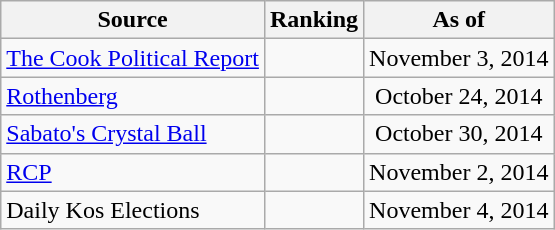<table class="wikitable" style="text-align:center">
<tr>
<th>Source</th>
<th>Ranking</th>
<th>As of</th>
</tr>
<tr>
<td align=left><a href='#'>The Cook Political Report</a></td>
<td></td>
<td>November 3, 2014</td>
</tr>
<tr>
<td align=left><a href='#'>Rothenberg</a></td>
<td></td>
<td>October 24, 2014</td>
</tr>
<tr>
<td align=left><a href='#'>Sabato's Crystal Ball</a></td>
<td></td>
<td>October 30, 2014</td>
</tr>
<tr>
<td align="left"><a href='#'>RCP</a></td>
<td></td>
<td>November 2, 2014</td>
</tr>
<tr>
<td align=left>Daily Kos Elections</td>
<td></td>
<td>November 4, 2014</td>
</tr>
</table>
